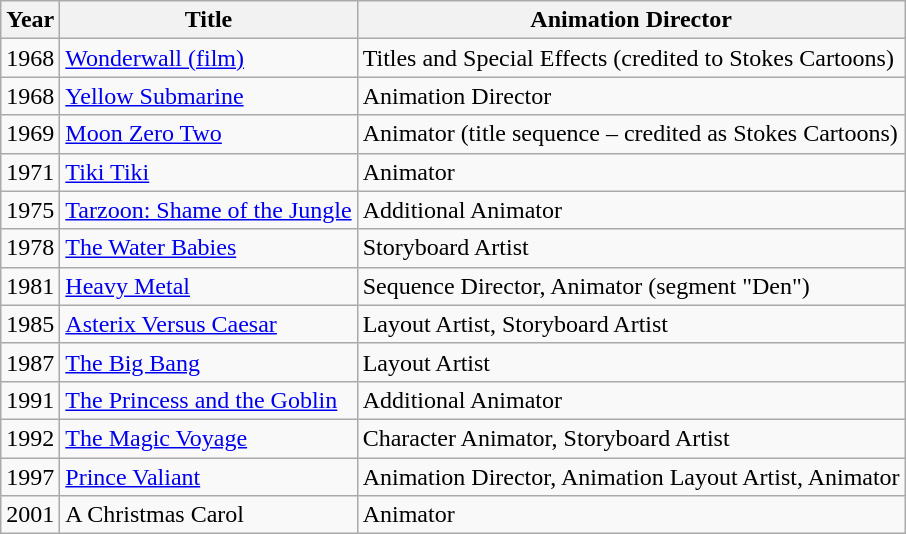<table class="wikitable sortable">
<tr>
<th>Year</th>
<th>Title</th>
<th>Animation Director</th>
</tr>
<tr>
<td>1968</td>
<td><a href='#'>Wonderwall (film)</a></td>
<td>Titles and Special Effects (credited to Stokes Cartoons)</td>
</tr>
<tr>
<td>1968</td>
<td><a href='#'>Yellow Submarine</a></td>
<td>Animation Director</td>
</tr>
<tr>
<td>1969</td>
<td><a href='#'>Moon Zero Two</a></td>
<td>Animator (title sequence – credited as Stokes Cartoons)</td>
</tr>
<tr>
<td>1971</td>
<td><a href='#'>Tiki Tiki</a></td>
<td>Animator</td>
</tr>
<tr>
<td>1975</td>
<td><a href='#'>Tarzoon: Shame of the Jungle</a></td>
<td>Additional Animator</td>
</tr>
<tr>
<td>1978</td>
<td><a href='#'>The Water Babies</a></td>
<td>Storyboard Artist</td>
</tr>
<tr>
<td>1981</td>
<td><a href='#'>Heavy Metal</a></td>
<td>Sequence Director, Animator (segment "Den")</td>
</tr>
<tr>
<td>1985</td>
<td><a href='#'>Asterix Versus Caesar</a></td>
<td>Layout Artist, Storyboard Artist</td>
</tr>
<tr>
<td>1987</td>
<td><a href='#'>The Big Bang</a></td>
<td>Layout Artist</td>
</tr>
<tr>
<td>1991</td>
<td><a href='#'>The Princess and the Goblin</a></td>
<td>Additional Animator</td>
</tr>
<tr>
<td>1992</td>
<td><a href='#'>The Magic Voyage</a></td>
<td>Character Animator, Storyboard Artist</td>
</tr>
<tr>
<td>1997</td>
<td><a href='#'>Prince Valiant</a></td>
<td>Animation Director, Animation Layout Artist, Animator</td>
</tr>
<tr>
<td>2001</td>
<td>A Christmas Carol</td>
<td>Animator</td>
</tr>
</table>
